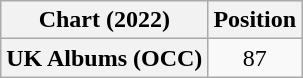<table class="wikitable plainrowheaders" style="text-align:center">
<tr>
<th scope="col">Chart (2022)</th>
<th scope="col">Position</th>
</tr>
<tr>
<th scope="row">UK Albums (OCC)</th>
<td>87</td>
</tr>
</table>
